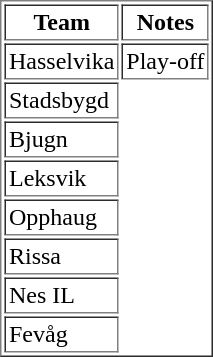<table border="1" cellpadding="2">
<tr>
<th>Team</th>
<th>Notes</th>
</tr>
<tr>
<td>Hasselvika</td>
<td>Play-off</td>
</tr>
<tr>
<td>Stadsbygd</td>
</tr>
<tr>
<td>Bjugn</td>
</tr>
<tr>
<td>Leksvik</td>
</tr>
<tr>
<td>Opphaug</td>
</tr>
<tr>
<td>Rissa</td>
</tr>
<tr>
<td>Nes IL</td>
</tr>
<tr>
<td>Fevåg</td>
</tr>
</table>
